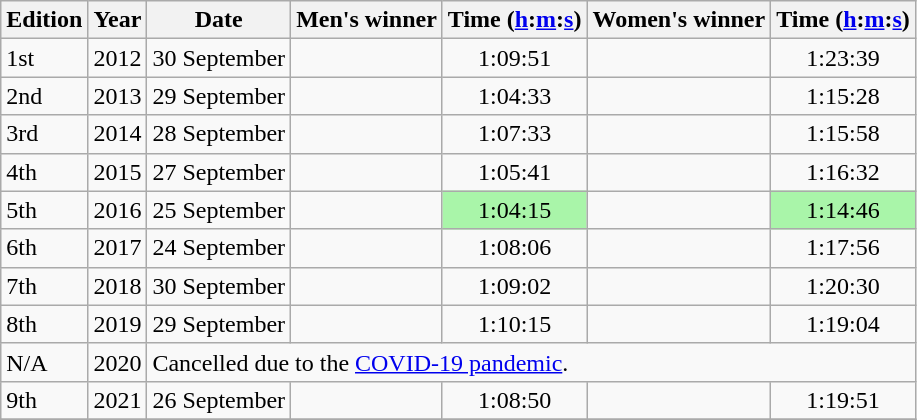<table class="wikitable sortable">
<tr>
<th class="unsortable">Edition</th>
<th>Year</th>
<th class="unsortable">Date</th>
<th>Men's winner</th>
<th>Time (<a href='#'>h</a>:<a href='#'>m</a>:<a href='#'>s</a>)</th>
<th>Women's winner</th>
<th>Time  (<a href='#'>h</a>:<a href='#'>m</a>:<a href='#'>s</a>)</th>
</tr>
<tr>
<td>1st</td>
<td>2012</td>
<td>30 September</td>
<td></td>
<td align=center>1:09:51</td>
<td></td>
<td align=center>1:23:39</td>
</tr>
<tr>
<td>2nd</td>
<td>2013</td>
<td>29 September</td>
<td></td>
<td align=center>1:04:33</td>
<td></td>
<td align=center>1:15:28</td>
</tr>
<tr>
<td>3rd</td>
<td>2014</td>
<td>28 September</td>
<td></td>
<td align=center>1:07:33</td>
<td></td>
<td align=center>1:15:58</td>
</tr>
<tr>
<td>4th </td>
<td>2015</td>
<td>27 September </td>
<td></td>
<td align=center>1:05:41</td>
<td></td>
<td align=center>1:16:32</td>
</tr>
<tr>
<td>5th</td>
<td>2016</td>
<td>25 September</td>
<td></td>
<td align=center bgcolor=#A9F5A9>1:04:15</td>
<td></td>
<td align=center bgcolor=#A9F5A9>1:14:46</td>
</tr>
<tr>
<td>6th</td>
<td>2017</td>
<td>24 September</td>
<td></td>
<td align=center>1:08:06</td>
<td></td>
<td align=center>1:17:56</td>
</tr>
<tr>
<td>7th</td>
<td>2018</td>
<td>30 September</td>
<td></td>
<td align=center>1:09:02</td>
<td></td>
<td align=center>1:20:30</td>
</tr>
<tr>
<td>8th</td>
<td>2019</td>
<td>29 September</td>
<td></td>
<td align=center>1:10:15</td>
<td></td>
<td align=center>1:19:04</td>
</tr>
<tr>
<td>N/A</td>
<td>2020</td>
<td colspan="5">Cancelled due to the <a href='#'>COVID-19 pandemic</a>.</td>
</tr>
<tr>
<td>9th</td>
<td>2021</td>
<td>26 September</td>
<td></td>
<td align=center>1:08:50</td>
<td></td>
<td align=center>1:19:51</td>
</tr>
<tr>
</tr>
</table>
